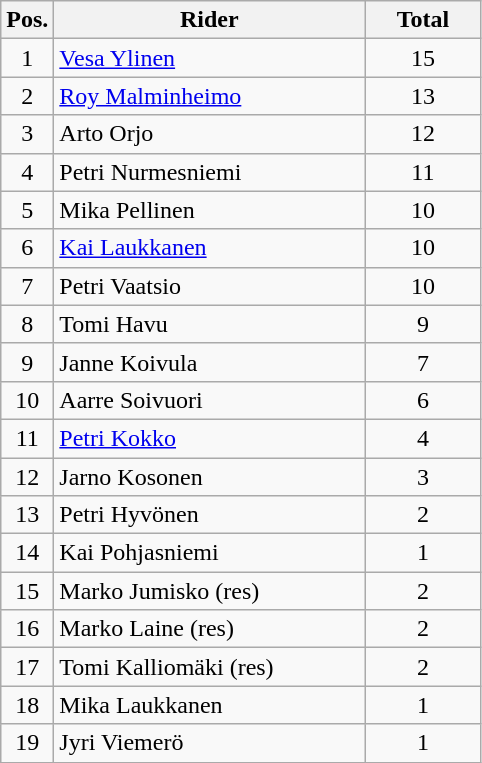<table class=wikitable>
<tr>
<th width=25px>Pos.</th>
<th width=200px>Rider</th>
<th width=70px>Total</th>
</tr>
<tr align=center >
<td>1</td>
<td align=left><a href='#'>Vesa Ylinen</a></td>
<td>15</td>
</tr>
<tr align=center >
<td>2</td>
<td align=left><a href='#'>Roy Malminheimo</a></td>
<td>13</td>
</tr>
<tr align=center>
<td>3</td>
<td align=left>Arto Orjo</td>
<td>12</td>
</tr>
<tr align=center>
<td>4</td>
<td align=left>Petri Nurmesniemi</td>
<td>11</td>
</tr>
<tr align=center>
<td>5</td>
<td align=left>Mika Pellinen</td>
<td>10</td>
</tr>
<tr align=center>
<td>6</td>
<td align=left><a href='#'>Kai Laukkanen</a></td>
<td>10</td>
</tr>
<tr align=center>
<td>7</td>
<td align=left>Petri Vaatsio</td>
<td>10</td>
</tr>
<tr align=center>
<td>8</td>
<td align=left>Tomi Havu</td>
<td>9</td>
</tr>
<tr align=center>
<td>9</td>
<td align=left>Janne Koivula</td>
<td>7</td>
</tr>
<tr align=center>
<td>10</td>
<td align=left>Aarre Soivuori</td>
<td>6</td>
</tr>
<tr align=center>
<td>11</td>
<td align=left><a href='#'>Petri Kokko</a></td>
<td>4</td>
</tr>
<tr align=center>
<td>12</td>
<td align=left>Jarno Kosonen</td>
<td>3</td>
</tr>
<tr align=center>
<td>13</td>
<td align=left>Petri Hyvönen</td>
<td>2</td>
</tr>
<tr align=center>
<td>14</td>
<td align=left>Kai Pohjasniemi</td>
<td>1</td>
</tr>
<tr align=center>
<td>15</td>
<td align=left>Marko Jumisko (res)</td>
<td>2</td>
</tr>
<tr align=center>
<td>16</td>
<td align=left>Marko Laine (res)</td>
<td>2</td>
</tr>
<tr align=center>
<td>17</td>
<td align=left>Tomi Kalliomäki (res)</td>
<td>2</td>
</tr>
<tr align=center>
<td>18</td>
<td align=left>Mika Laukkanen</td>
<td>1</td>
</tr>
<tr align=center>
<td>19</td>
<td align=left>Jyri Viemerö</td>
<td>1</td>
</tr>
</table>
